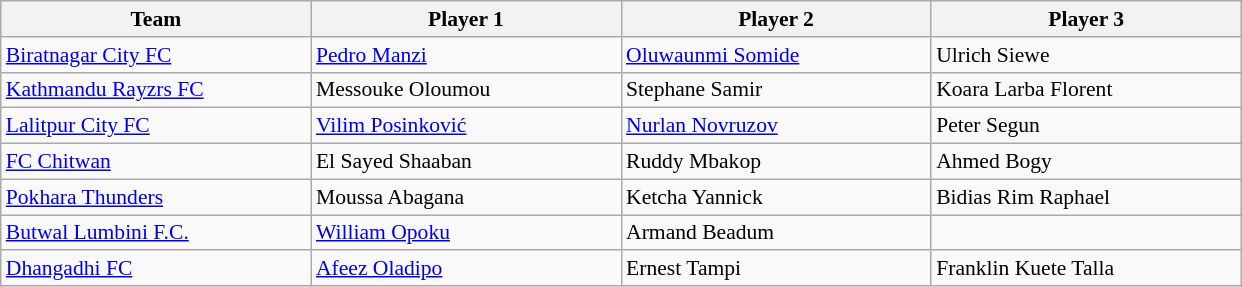<table class="wikitable" style="font-size:90%;">
<tr>
<th scope=col width="200">Team</th>
<th scope=col width="200">Player 1</th>
<th scope=col width="200">Player 2</th>
<th scope=col width="200">Player 3</th>
</tr>
<tr>
<td scope="row" style="text-align: left;"><a href='#'>Biratnagar City FC</a></td>
<td> <a href='#'>Pedro Manzi</a></td>
<td> <a href='#'>Oluwaunmi Somide</a></td>
<td> Ulrich Siewe</td>
</tr>
<tr>
<td><a href='#'>Kathmandu Rayzrs FC</a></td>
<td> Messouke Oloumou</td>
<td> Stephane Samir</td>
<td> Koara Larba Florent</td>
</tr>
<tr>
<td scope="row" style="text-align: left;"><a href='#'>Lalitpur City FC</a></td>
<td> <a href='#'>Vilim Posinković</a></td>
<td> <a href='#'>Nurlan Novruzov</a></td>
<td> Peter Segun</td>
</tr>
<tr>
<td><a href='#'>FC Chitwan</a></td>
<td> El Sayed Shaaban</td>
<td> Ruddy Mbakop</td>
<td> Ahmed Bogy</td>
</tr>
<tr>
<td><a href='#'>Pokhara Thunders</a></td>
<td> Moussa Abagana</td>
<td> Ketcha Yannick</td>
<td> Bidias Rim Raphael</td>
</tr>
<tr>
<td><a href='#'>Butwal Lumbini F.C.</a></td>
<td> <a href='#'>William Opoku</a></td>
<td> Armand Beadum</td>
<td></td>
</tr>
<tr>
<td><a href='#'>Dhangadhi FC</a></td>
<td> <a href='#'>Afeez Oladipo</a></td>
<td> Ernest Tampi</td>
<td> Franklin Kuete Talla</td>
</tr>
</table>
